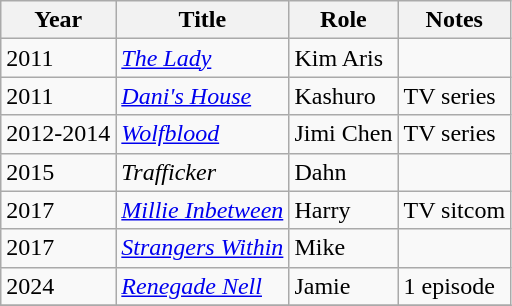<table class="wikitable sortable">
<tr>
<th>Year</th>
<th>Title</th>
<th>Role</th>
<th class="unsortable">Notes</th>
</tr>
<tr>
<td>2011</td>
<td><em><a href='#'>The Lady</a></em></td>
<td>Kim Aris</td>
<td></td>
</tr>
<tr>
<td>2011</td>
<td><em><a href='#'>Dani's House</a></em></td>
<td>Kashuro</td>
<td>TV series</td>
</tr>
<tr>
<td>2012-2014</td>
<td><em><a href='#'>Wolfblood</a></em></td>
<td>Jimi Chen</td>
<td>TV series</td>
</tr>
<tr>
<td>2015</td>
<td><em>Trafficker</em></td>
<td>Dahn</td>
<td></td>
</tr>
<tr>
<td>2017</td>
<td><em><a href='#'>Millie Inbetween</a></em></td>
<td>Harry</td>
<td>TV sitcom</td>
</tr>
<tr>
<td>2017</td>
<td><em><a href='#'>Strangers Within</a></em></td>
<td>Mike</td>
<td></td>
</tr>
<tr>
<td>2024</td>
<td><em><a href='#'>Renegade Nell</a></em></td>
<td>Jamie</td>
<td>1 episode</td>
</tr>
<tr>
</tr>
</table>
